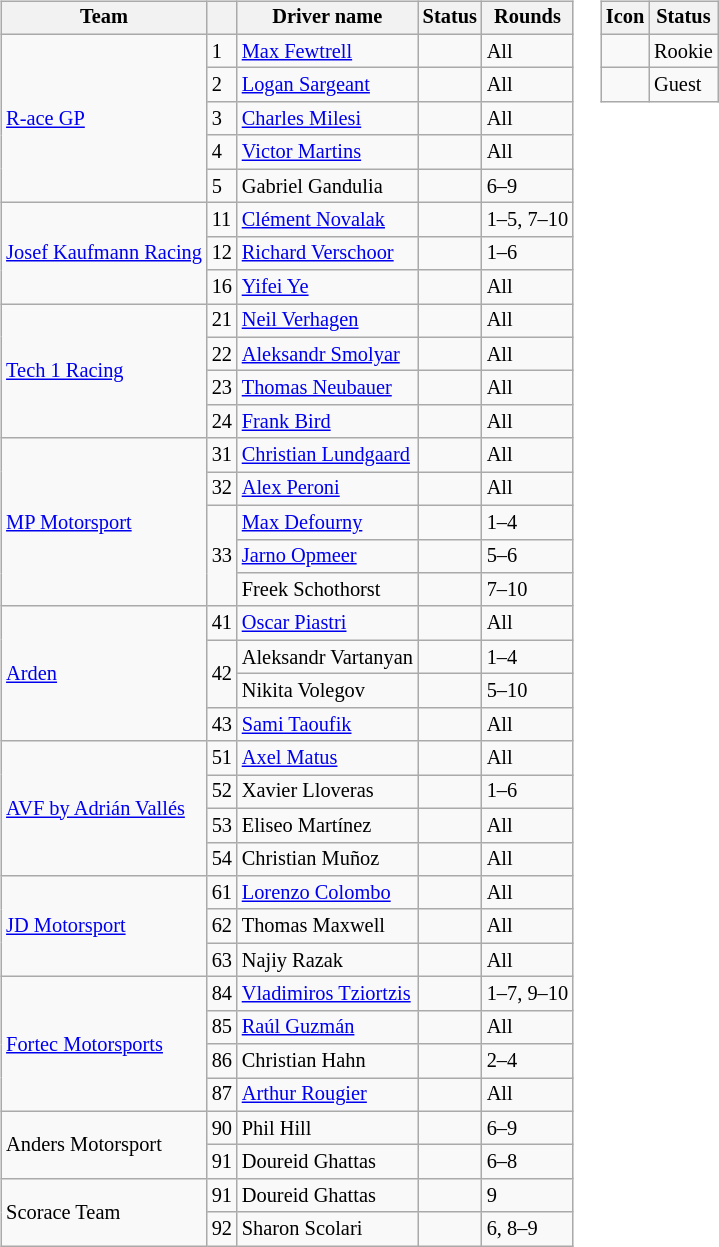<table>
<tr>
<td><br><table class="wikitable" style="font-size: 85%;">
<tr>
<th>Team</th>
<th></th>
<th>Driver name</th>
<th>Status</th>
<th>Rounds</th>
</tr>
<tr>
<td rowspan=5> <a href='#'>R-ace GP</a></td>
<td>1</td>
<td> <a href='#'>Max Fewtrell</a></td>
<td></td>
<td>All</td>
</tr>
<tr>
<td>2</td>
<td> <a href='#'>Logan Sargeant</a></td>
<td align=center></td>
<td>All</td>
</tr>
<tr>
<td>3</td>
<td> <a href='#'>Charles Milesi</a></td>
<td align=center></td>
<td>All</td>
</tr>
<tr>
<td>4</td>
<td> <a href='#'>Victor Martins</a></td>
<td align=center></td>
<td>All</td>
</tr>
<tr>
<td>5</td>
<td> Gabriel Gandulia</td>
<td align=center></td>
<td>6–9</td>
</tr>
<tr>
<td rowspan=3> <a href='#'>Josef Kaufmann Racing</a></td>
<td>11</td>
<td> <a href='#'>Clément Novalak</a></td>
<td align=center></td>
<td>1–5, 7–10</td>
</tr>
<tr>
<td>12</td>
<td> <a href='#'>Richard Verschoor</a></td>
<td></td>
<td>1–6</td>
</tr>
<tr>
<td>16</td>
<td> <a href='#'>Yifei Ye</a></td>
<td></td>
<td>All</td>
</tr>
<tr>
<td rowspan=4> <a href='#'>Tech 1 Racing</a></td>
<td>21</td>
<td> <a href='#'>Neil Verhagen</a></td>
<td></td>
<td>All</td>
</tr>
<tr>
<td>22</td>
<td> <a href='#'>Aleksandr Smolyar</a></td>
<td align=center></td>
<td>All</td>
</tr>
<tr>
<td>23</td>
<td> <a href='#'>Thomas Neubauer</a></td>
<td></td>
<td>All</td>
</tr>
<tr>
<td>24</td>
<td> <a href='#'>Frank Bird</a></td>
<td></td>
<td>All</td>
</tr>
<tr>
<td rowspan=5> <a href='#'>MP Motorsport</a></td>
<td>31</td>
<td> <a href='#'>Christian Lundgaard</a></td>
<td align=center></td>
<td>All</td>
</tr>
<tr>
<td>32</td>
<td> <a href='#'>Alex Peroni</a></td>
<td></td>
<td>All</td>
</tr>
<tr>
<td rowspan=3>33</td>
<td> <a href='#'>Max Defourny</a></td>
<td></td>
<td>1–4</td>
</tr>
<tr>
<td> <a href='#'>Jarno Opmeer</a></td>
<td></td>
<td>5–6</td>
</tr>
<tr>
<td> Freek Schothorst</td>
<td></td>
<td>7–10</td>
</tr>
<tr>
<td rowspan=4> <a href='#'>Arden</a></td>
<td>41</td>
<td> <a href='#'>Oscar Piastri</a></td>
<td align=center></td>
<td>All</td>
</tr>
<tr>
<td rowspan=2>42</td>
<td> Aleksandr Vartanyan</td>
<td></td>
<td>1–4</td>
</tr>
<tr>
<td> Nikita Volegov</td>
<td></td>
<td>5–10</td>
</tr>
<tr>
<td>43</td>
<td> <a href='#'>Sami Taoufik</a></td>
<td align=center></td>
<td>All</td>
</tr>
<tr>
<td rowspan=4> <a href='#'>AVF by Adrián Vallés</a></td>
<td>51</td>
<td> <a href='#'>Axel Matus</a></td>
<td></td>
<td>All</td>
</tr>
<tr>
<td>52</td>
<td> Xavier Lloveras</td>
<td></td>
<td>1–6</td>
</tr>
<tr>
<td>53</td>
<td> Eliseo Martínez</td>
<td align=center></td>
<td>All</td>
</tr>
<tr>
<td>54</td>
<td> Christian Muñoz</td>
<td align=center></td>
<td>All</td>
</tr>
<tr>
<td rowspan=3> <a href='#'>JD Motorsport</a></td>
<td>61</td>
<td> <a href='#'>Lorenzo Colombo</a></td>
<td align=center></td>
<td>All</td>
</tr>
<tr>
<td>62</td>
<td> Thomas Maxwell</td>
<td></td>
<td>All</td>
</tr>
<tr>
<td>63</td>
<td> Najiy Razak</td>
<td></td>
<td>All</td>
</tr>
<tr>
<td rowspan=4> <a href='#'>Fortec Motorsports</a></td>
<td>84</td>
<td> <a href='#'>Vladimiros Tziortzis</a></td>
<td align=center></td>
<td>1–7, 9–10</td>
</tr>
<tr>
<td>85</td>
<td> <a href='#'>Raúl Guzmán</a></td>
<td></td>
<td>All</td>
</tr>
<tr>
<td>86</td>
<td> Christian Hahn</td>
<td align=center></td>
<td>2–4</td>
</tr>
<tr>
<td>87</td>
<td> <a href='#'>Arthur Rougier</a></td>
<td align=center></td>
<td>All</td>
</tr>
<tr>
<td rowspan=2> Anders Motorsport</td>
<td>90</td>
<td> Phil Hill</td>
<td align=center></td>
<td>6–9</td>
</tr>
<tr>
<td>91</td>
<td> Doureid Ghattas</td>
<td align=center></td>
<td>6–8</td>
</tr>
<tr>
<td rowspan=2> Scorace Team</td>
<td>91</td>
<td> Doureid Ghattas</td>
<td align=center></td>
<td>9</td>
</tr>
<tr>
<td>92</td>
<td> Sharon Scolari</td>
<td align=center></td>
<td>6, 8–9</td>
</tr>
</table>
</td>
<td valign="top"><br><table class="wikitable" style="font-size: 85%;">
<tr>
<th>Icon</th>
<th>Status</th>
</tr>
<tr>
<td align=center></td>
<td>Rookie</td>
</tr>
<tr>
<td align=center></td>
<td>Guest</td>
</tr>
</table>
</td>
</tr>
</table>
